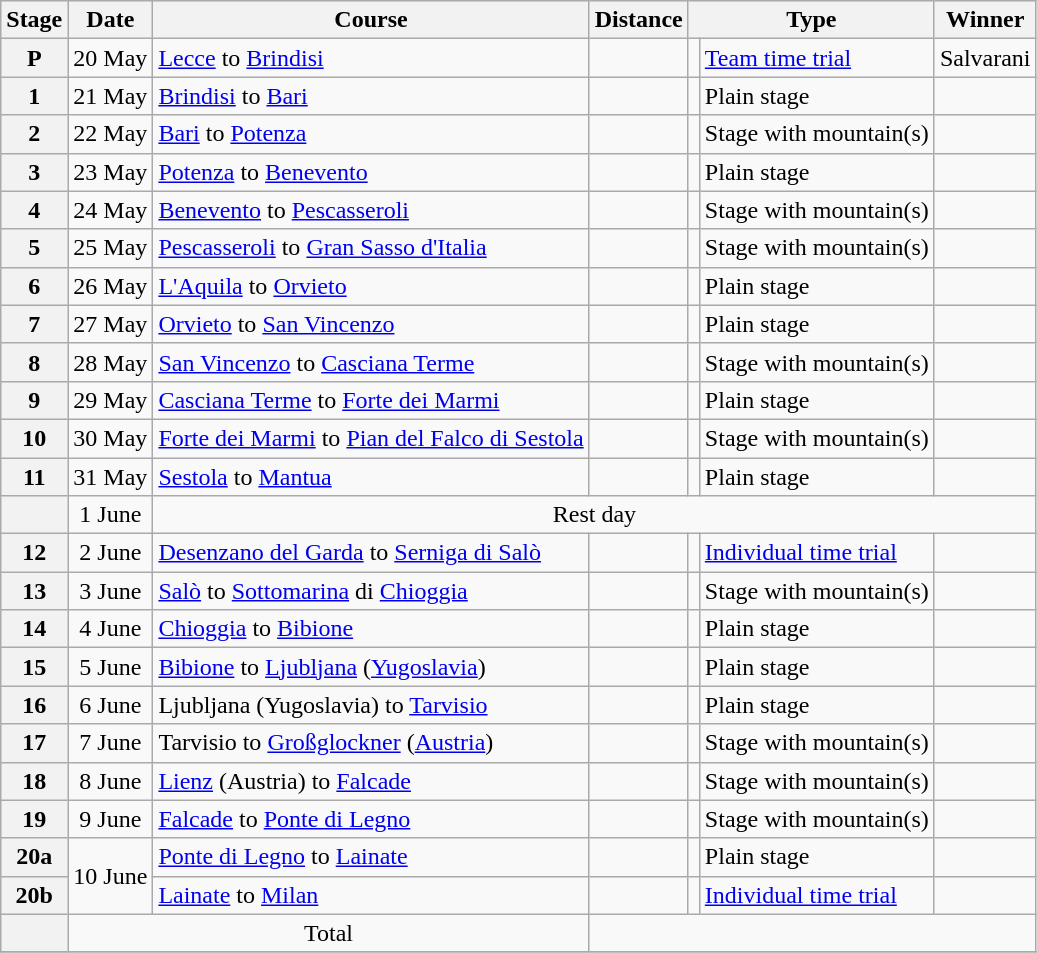<table class="wikitable">
<tr style="background:#efefef;">
<th>Stage</th>
<th>Date</th>
<th>Course</th>
<th>Distance</th>
<th colspan="2">Type</th>
<th>Winner</th>
</tr>
<tr>
<th style="text-align:center">P</th>
<td style="text-align:center;">20 May</td>
<td><a href='#'>Lecce</a> to <a href='#'>Brindisi</a></td>
<td style="text-align:center;"></td>
<td style="text-align:center;"></td>
<td><a href='#'>Team time trial</a></td>
<td>Salvarani</td>
</tr>
<tr>
<th style="text-align:center">1</th>
<td style="text-align:center;">21 May</td>
<td><a href='#'>Brindisi</a> to <a href='#'>Bari</a></td>
<td style="text-align:center;"></td>
<td style="text-align:center;"></td>
<td>Plain stage</td>
<td></td>
</tr>
<tr>
<th style="text-align:center">2</th>
<td style="text-align:center;">22 May</td>
<td><a href='#'>Bari</a> to <a href='#'>Potenza</a></td>
<td style="text-align:center;"></td>
<td style="text-align:center;"></td>
<td>Stage with mountain(s)</td>
<td></td>
</tr>
<tr>
<th style="text-align:center">3</th>
<td style="text-align:center;">23 May</td>
<td><a href='#'>Potenza</a> to <a href='#'>Benevento</a></td>
<td style="text-align:center;"></td>
<td style="text-align:center;"></td>
<td>Plain stage</td>
<td></td>
</tr>
<tr>
<th style="text-align:center">4</th>
<td style="text-align:center;">24 May</td>
<td><a href='#'>Benevento</a> to <a href='#'>Pescasseroli</a></td>
<td style="text-align:center;"></td>
<td style="text-align:center;"></td>
<td>Stage with mountain(s)</td>
<td></td>
</tr>
<tr>
<th style="text-align:center">5</th>
<td style="text-align:center;">25 May</td>
<td><a href='#'>Pescasseroli</a> to <a href='#'>Gran Sasso d'Italia</a></td>
<td style="text-align:center;"></td>
<td style="text-align:center;"></td>
<td>Stage with mountain(s)</td>
<td></td>
</tr>
<tr>
<th style="text-align:center">6</th>
<td style="text-align:center;">26 May</td>
<td><a href='#'>L'Aquila</a> to <a href='#'>Orvieto</a></td>
<td style="text-align:center;"></td>
<td style="text-align:center;"></td>
<td>Plain stage</td>
<td></td>
</tr>
<tr>
<th style="text-align:center">7</th>
<td style="text-align:center;">27 May</td>
<td><a href='#'>Orvieto</a> to <a href='#'>San Vincenzo</a></td>
<td style="text-align:center;"></td>
<td style="text-align:center;"></td>
<td>Plain stage</td>
<td></td>
</tr>
<tr>
<th style="text-align:center">8</th>
<td style="text-align:center;">28 May</td>
<td><a href='#'>San Vincenzo</a> to <a href='#'>Casciana Terme</a></td>
<td style="text-align:center;"></td>
<td style="text-align:center;"></td>
<td>Stage with mountain(s)</td>
<td></td>
</tr>
<tr>
<th style="text-align:center">9</th>
<td style="text-align:center;">29 May</td>
<td><a href='#'>Casciana Terme</a> to <a href='#'>Forte dei Marmi</a></td>
<td style="text-align:center;"></td>
<td style="text-align:center;"></td>
<td>Plain stage</td>
<td></td>
</tr>
<tr>
<th style="text-align:center">10</th>
<td style="text-align:center;">30 May</td>
<td><a href='#'>Forte dei Marmi</a> to <a href='#'>Pian del Falco di Sestola</a></td>
<td style="text-align:center;"></td>
<td style="text-align:center;"></td>
<td>Stage with mountain(s)</td>
<td></td>
</tr>
<tr>
<th style="text-align:center">11</th>
<td style="text-align:center;">31 May</td>
<td><a href='#'>Sestola</a> to <a href='#'>Mantua</a></td>
<td style="text-align:center;"></td>
<td style="text-align:center;"></td>
<td>Plain stage</td>
<td></td>
</tr>
<tr>
<th></th>
<td align="center">1 June</td>
<td colspan="6" align=center>Rest day</td>
</tr>
<tr>
<th style="text-align:center">12</th>
<td style="text-align:center;">2 June</td>
<td><a href='#'>Desenzano del Garda</a> to <a href='#'>Serniga di Salò</a></td>
<td style="text-align:center;"></td>
<td style="text-align:center;"></td>
<td><a href='#'>Individual time trial</a></td>
<td></td>
</tr>
<tr>
<th style="text-align:center">13</th>
<td style="text-align:center;">3 June</td>
<td><a href='#'>Salò</a> to <a href='#'>Sottomarina</a> di <a href='#'>Chioggia</a></td>
<td style="text-align:center;"></td>
<td style="text-align:center;"></td>
<td>Stage with mountain(s)</td>
<td></td>
</tr>
<tr>
<th style="text-align:center">14</th>
<td style="text-align:center;">4 June</td>
<td><a href='#'>Chioggia</a> to <a href='#'>Bibione</a></td>
<td style="text-align:center;"></td>
<td style="text-align:center;"></td>
<td>Plain stage</td>
<td></td>
</tr>
<tr>
<th style="text-align:center">15</th>
<td style="text-align:center;">5 June</td>
<td><a href='#'>Bibione</a> to <a href='#'>Ljubljana</a> (<a href='#'>Yugoslavia</a>)</td>
<td style="text-align:center;"></td>
<td style="text-align:center;"></td>
<td>Plain stage</td>
<td></td>
</tr>
<tr>
<th style="text-align:center">16</th>
<td style="text-align:center;">6 June</td>
<td>Ljubljana (Yugoslavia) to <a href='#'>Tarvisio</a></td>
<td style="text-align:center;"></td>
<td style="text-align:center;"></td>
<td>Plain stage</td>
<td></td>
</tr>
<tr>
<th style="text-align:center">17</th>
<td style="text-align:center;">7 June</td>
<td>Tarvisio to <a href='#'>Großglockner</a> (<a href='#'>Austria</a>)</td>
<td style="text-align:center;"></td>
<td style="text-align:center;"></td>
<td>Stage with mountain(s)</td>
<td></td>
</tr>
<tr>
<th style="text-align:center">18</th>
<td style="text-align:center;">8 June</td>
<td><a href='#'>Lienz</a> (Austria) to <a href='#'>Falcade</a></td>
<td style="text-align:center;"></td>
<td style="text-align:center;"></td>
<td>Stage with mountain(s)</td>
<td></td>
</tr>
<tr>
<th style="text-align:center">19</th>
<td style="text-align:center;">9 June</td>
<td><a href='#'>Falcade</a> to <a href='#'>Ponte di Legno</a></td>
<td style="text-align:center;"></td>
<td style="text-align:center;"></td>
<td>Stage with mountain(s)</td>
<td></td>
</tr>
<tr>
<th style="text-align:center">20a</th>
<td style="text-align:center;" rowspan="2">10 June</td>
<td><a href='#'>Ponte di Legno</a> to <a href='#'>Lainate</a></td>
<td style="text-align:center;"></td>
<td style="text-align:center;"></td>
<td>Plain stage</td>
<td></td>
</tr>
<tr>
<th style="text-align:center">20b</th>
<td><a href='#'>Lainate</a> to <a href='#'>Milan</a></td>
<td style="text-align:center;"></td>
<td style="text-align:center;"></td>
<td><a href='#'>Individual time trial</a></td>
<td></td>
</tr>
<tr>
<th></th>
<td colspan="2" align=center>Total</td>
<td colspan="5" align="center"></td>
</tr>
<tr>
</tr>
</table>
